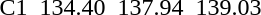<table>
<tr>
<td>C1</td>
<td></td>
<td>134.40</td>
<td></td>
<td>137.94</td>
<td></td>
<td>139.03</td>
</tr>
</table>
